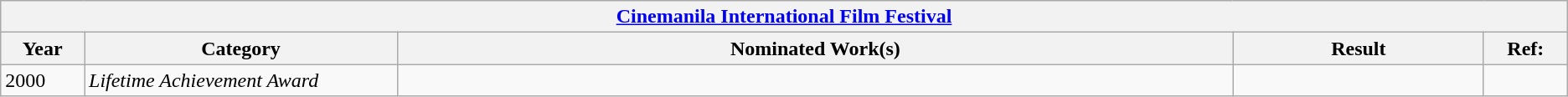<table class= "wikitable sortable">
<tr>
<th colspan=5><a href='#'>Cinemanila International Film Festival</a></th>
</tr>
<tr>
<th Width=4%>Year</th>
<th Width=15%>Category</th>
<th Width=40%>Nominated Work(s)</th>
<th Width=12%>Result</th>
<th Width=4%>Ref:</th>
</tr>
<tr>
<td scope="row">2000</td>
<td><em>Lifetime Achievement Award</em></td>
<td></td>
<td></td>
<td></td>
</tr>
</table>
